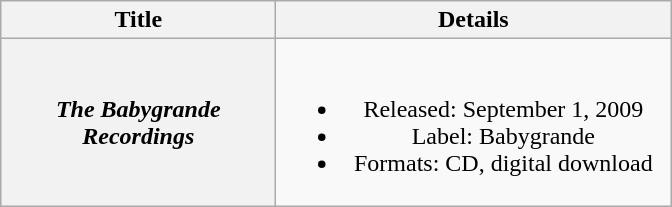<table class="wikitable plainrowheaders" style="text-align:center;">
<tr>
<th scope="col" style="width:11em;">Title</th>
<th scope="col" style="width:16em;">Details</th>
</tr>
<tr>
<th scope="row"><em>The Babygrande Recordings</em></th>
<td><br><ul><li>Released: September 1, 2009</li><li>Label: Babygrande</li><li>Formats: CD, digital download</li></ul></td>
</tr>
</table>
